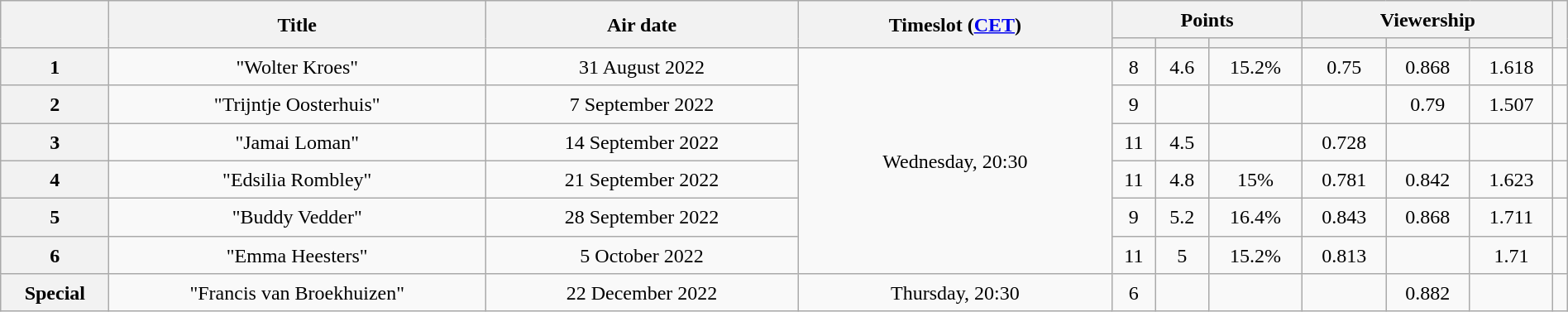<table class="sortable wikitable plainrowheaders mw-collapsible" style="text-align:center; line-height:23px; width:100%;">
<tr>
<th rowspan=2 class="unsortable"></th>
<th rowspan=2 class="unsortable" width=24%>Title</th>
<th rowspan=2 class="unsortable" width=20%>Air date</th>
<th rowspan=2 class="unsortable" width=20%>Timeslot (<a href='#'>CET</a>)</th>
<th colspan=3>Points</th>
<th colspan=3>Viewership</th>
<th class="unsortable" rowspan=2></th>
</tr>
<tr>
<th class="unsortable"></th>
<th></th>
<th></th>
<th></th>
<th></th>
<th></th>
</tr>
<tr>
<th>1</th>
<td>"Wolter Kroes"</td>
<td>31 August 2022</td>
<td rowspan="6">Wednesday, 20:30</td>
<td>8</td>
<td>4.6</td>
<td>15.2%</td>
<td>0.75</td>
<td>0.868</td>
<td>1.618</td>
<td></td>
</tr>
<tr>
<th>2</th>
<td>"Trijntje Oosterhuis"</td>
<td>7 September 2022</td>
<td>9</td>
<td></td>
<td></td>
<td></td>
<td>0.79</td>
<td>1.507</td>
<td></td>
</tr>
<tr>
<th>3</th>
<td>"Jamai Loman"</td>
<td>14 September 2022</td>
<td>11</td>
<td>4.5</td>
<td></td>
<td>0.728</td>
<td></td>
<td></td>
<td></td>
</tr>
<tr>
<th>4</th>
<td>"Edsilia Rombley"</td>
<td>21 September 2022</td>
<td>11</td>
<td>4.8</td>
<td>15%</td>
<td>0.781</td>
<td>0.842</td>
<td>1.623</td>
<td></td>
</tr>
<tr>
<th>5</th>
<td>"Buddy Vedder"</td>
<td>28 September 2022</td>
<td>9</td>
<td>5.2</td>
<td>16.4%</td>
<td>0.843</td>
<td>0.868</td>
<td>1.711</td>
<td></td>
</tr>
<tr>
<th>6</th>
<td>"Emma Heesters"</td>
<td>5 October 2022</td>
<td>11</td>
<td>5</td>
<td>15.2%</td>
<td>0.813</td>
<td></td>
<td>1.71</td>
<td></td>
</tr>
<tr>
<th>Special</th>
<td>"Francis van Broekhuizen"</td>
<td>22 December 2022</td>
<td>Thursday, 20:30</td>
<td>6</td>
<td></td>
<td></td>
<td></td>
<td>0.882</td>
<td></td>
<td></td>
</tr>
</table>
